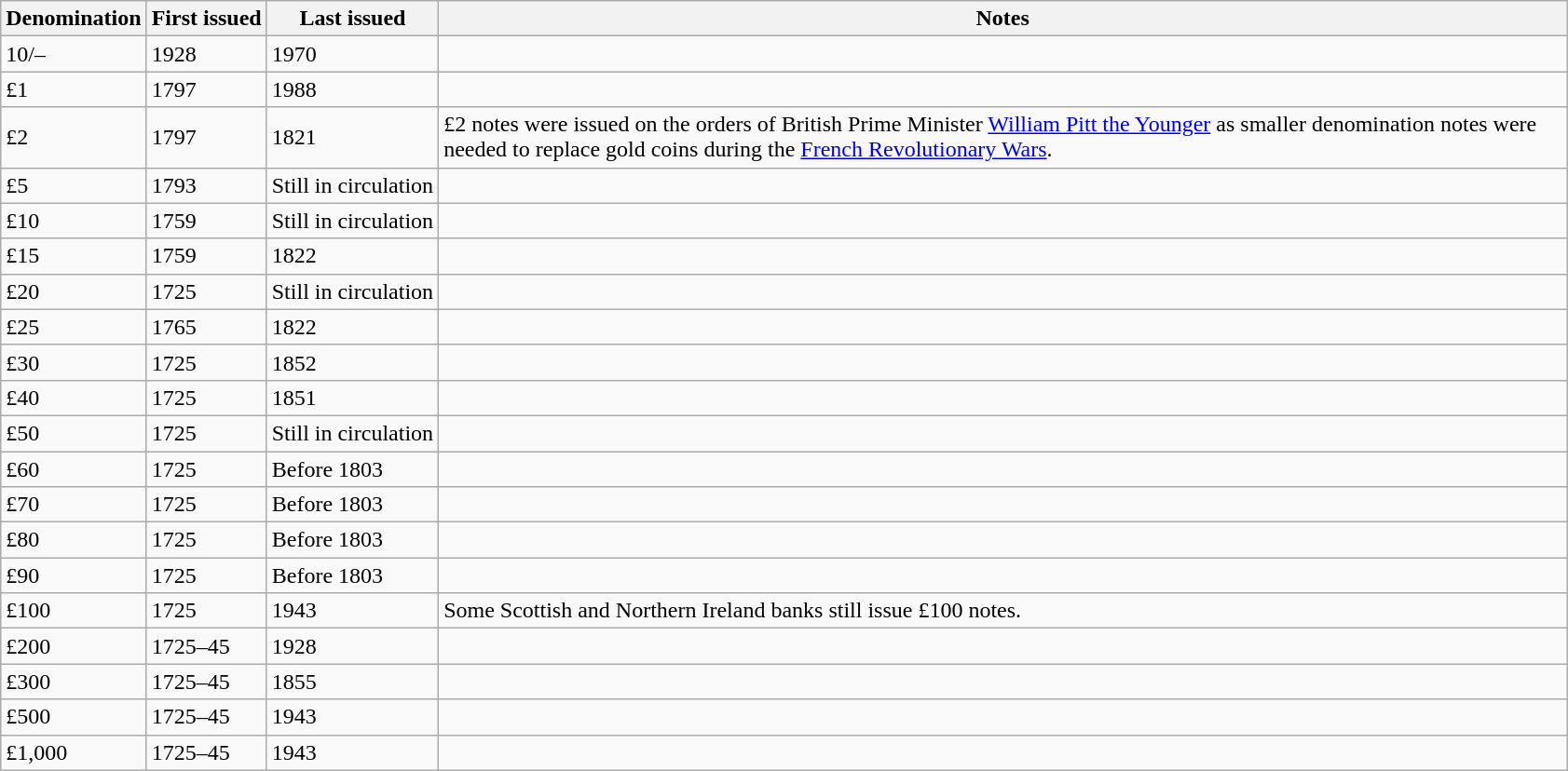<table class="wikitable">
<tr>
<th>Denomination</th>
<th>First issued</th>
<th>Last issued</th>
<th width=800pts>Notes</th>
</tr>
<tr>
<td>10/–</td>
<td>1928</td>
<td>1970</td>
<td></td>
</tr>
<tr>
<td>£1</td>
<td>1797</td>
<td>1988</td>
<td></td>
</tr>
<tr>
<td>£2</td>
<td>1797</td>
<td>1821</td>
<td>£2 notes were issued on the orders of British Prime Minister <a href='#'>William Pitt the Younger</a> as smaller denomination notes were needed to replace gold coins during the <a href='#'>French Revolutionary Wars</a>.</td>
</tr>
<tr>
<td>£5</td>
<td>1793</td>
<td>Still in circulation</td>
<td></td>
</tr>
<tr>
<td>£10</td>
<td>1759</td>
<td>Still in circulation</td>
<td></td>
</tr>
<tr>
<td>£15</td>
<td>1759</td>
<td>1822</td>
<td></td>
</tr>
<tr>
<td>£20</td>
<td>1725</td>
<td>Still in circulation</td>
<td></td>
</tr>
<tr>
<td>£25</td>
<td>1765</td>
<td>1822</td>
<td></td>
</tr>
<tr>
<td>£30</td>
<td>1725</td>
<td>1852</td>
<td></td>
</tr>
<tr>
<td>£40</td>
<td>1725</td>
<td>1851</td>
<td></td>
</tr>
<tr>
<td>£50</td>
<td>1725</td>
<td>Still in circulation</td>
<td></td>
</tr>
<tr>
<td>£60</td>
<td>1725</td>
<td>Before 1803</td>
<td></td>
</tr>
<tr>
<td>£70</td>
<td>1725</td>
<td>Before 1803</td>
<td></td>
</tr>
<tr>
<td>£80</td>
<td>1725</td>
<td>Before 1803</td>
<td></td>
</tr>
<tr>
<td>£90</td>
<td>1725</td>
<td>Before 1803</td>
<td></td>
</tr>
<tr>
<td>£100</td>
<td>1725</td>
<td>1943</td>
<td>Some Scottish and Northern Ireland banks still issue £100 notes.</td>
</tr>
<tr>
<td>£200</td>
<td>1725–45</td>
<td>1928</td>
<td></td>
</tr>
<tr>
<td>£300</td>
<td>1725–45</td>
<td>1855</td>
<td></td>
</tr>
<tr>
<td>£500</td>
<td>1725–45</td>
<td>1943</td>
<td></td>
</tr>
<tr>
<td>£1,000</td>
<td>1725–45</td>
<td>1943</td>
<td></td>
</tr>
</table>
